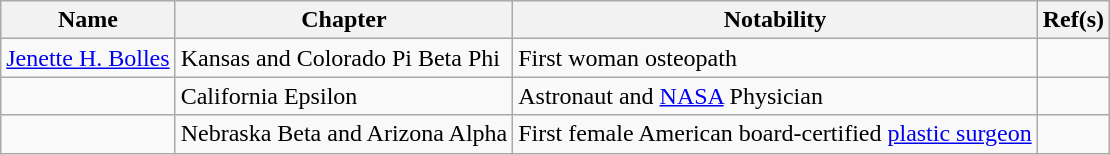<table class="wikitable sortable">
<tr valign="top">
<th>Name</th>
<th>Chapter</th>
<th class="unsortable">Notability</th>
<th class="unsortable">Ref(s)</th>
</tr>
<tr valign="top">
<td><a href='#'>Jenette H. Bolles</a></td>
<td>Kansas and Colorado Pi Beta Phi</td>
<td>First woman osteopath</td>
<td></td>
</tr>
<tr>
<td></td>
<td>California Epsilon</td>
<td>Astronaut and <a href='#'>NASA</a> Physician</td>
<td></td>
</tr>
<tr>
<td></td>
<td>Nebraska Beta and Arizona Alpha</td>
<td>First female American board-certified <a href='#'>plastic surgeon</a></td>
<td></td>
</tr>
</table>
